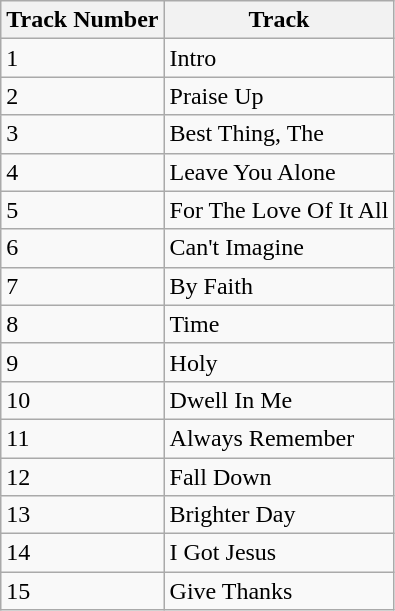<table class="wikitable" border="1">
<tr>
<th>Track Number</th>
<th>Track</th>
</tr>
<tr>
<td>1</td>
<td>Intro</td>
</tr>
<tr>
<td>2</td>
<td>Praise Up</td>
</tr>
<tr>
<td>3</td>
<td>Best Thing, The</td>
</tr>
<tr>
<td>4</td>
<td>Leave You Alone</td>
</tr>
<tr>
<td>5</td>
<td>For The Love Of It All</td>
</tr>
<tr>
<td>6</td>
<td>Can't Imagine</td>
</tr>
<tr>
<td>7</td>
<td>By Faith</td>
</tr>
<tr>
<td>8</td>
<td>Time</td>
</tr>
<tr>
<td>9</td>
<td>Holy</td>
</tr>
<tr>
<td>10</td>
<td>Dwell In Me</td>
</tr>
<tr>
<td>11</td>
<td>Always Remember</td>
</tr>
<tr>
<td>12</td>
<td>Fall Down</td>
</tr>
<tr>
<td>13</td>
<td>Brighter Day</td>
</tr>
<tr>
<td>14</td>
<td>I Got Jesus</td>
</tr>
<tr>
<td>15</td>
<td>Give Thanks</td>
</tr>
</table>
